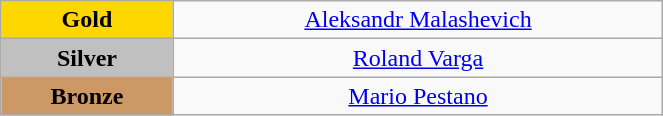<table class="wikitable" style="text-align:center; " width="35%">
<tr>
<td bgcolor="gold"><strong>Gold</strong></td>
<td><a href='#'>Aleksandr Malashevich</a><br>  <small><em></em></small></td>
</tr>
<tr>
<td bgcolor="silver"><strong>Silver</strong></td>
<td><a href='#'>Roland Varga</a><br>  <small><em></em></small></td>
</tr>
<tr>
<td bgcolor="CC9966"><strong>Bronze</strong></td>
<td><a href='#'>Mario Pestano</a><br>  <small><em></em></small></td>
</tr>
</table>
